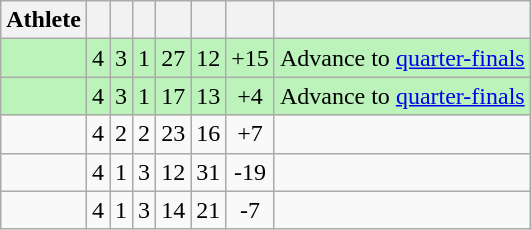<table class=wikitable style="text-align:center">
<tr>
<th>Athlete</th>
<th></th>
<th></th>
<th></th>
<th></th>
<th></th>
<th></th>
<th></th>
</tr>
<tr bgcolor=bbf3bb>
<td style="text-align:left"></td>
<td>4</td>
<td>3</td>
<td>1</td>
<td>27</td>
<td>12</td>
<td>+15</td>
<td>Advance to <a href='#'>quarter-finals</a></td>
</tr>
<tr bgcolor=bbf3bb>
<td style="text-align:left"></td>
<td>4</td>
<td>3</td>
<td>1</td>
<td>17</td>
<td>13</td>
<td>+4</td>
<td>Advance to <a href='#'>quarter-finals</a></td>
</tr>
<tr>
<td style="text-align:left"></td>
<td>4</td>
<td>2</td>
<td>2</td>
<td>23</td>
<td>16</td>
<td>+7</td>
<td></td>
</tr>
<tr>
<td style="text-align:left"></td>
<td>4</td>
<td>1</td>
<td>3</td>
<td>12</td>
<td>31</td>
<td>-19</td>
<td></td>
</tr>
<tr>
<td style="text-align:left"></td>
<td>4</td>
<td>1</td>
<td>3</td>
<td>14</td>
<td>21</td>
<td>-7</td>
<td></td>
</tr>
</table>
